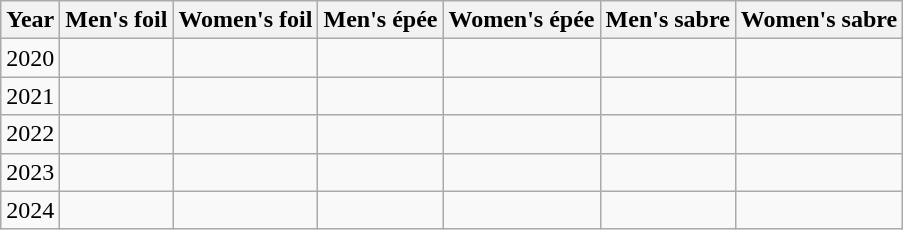<table class = "wikitable sortable">
<tr>
<th>Year</th>
<th>Men's foil</th>
<th>Women's foil</th>
<th>Men's épée</th>
<th>Women's épée</th>
<th>Men's sabre</th>
<th>Women's sabre</th>
</tr>
<tr>
<td>2020</td>
<td></td>
<td></td>
<td></td>
<td></td>
<td></td>
<td></td>
</tr>
<tr>
<td>2021</td>
<td></td>
<td></td>
<td></td>
<td></td>
<td></td>
<td></td>
</tr>
<tr>
<td>2022</td>
<td></td>
<td></td>
<td></td>
<td></td>
<td></td>
<td></td>
</tr>
<tr>
<td>2023</td>
<td></td>
<td></td>
<td></td>
<td></td>
<td></td>
<td></td>
</tr>
<tr>
<td>2024</td>
<td></td>
<td></td>
<td></td>
<td></td>
<td></td>
<td></td>
</tr>
</table>
